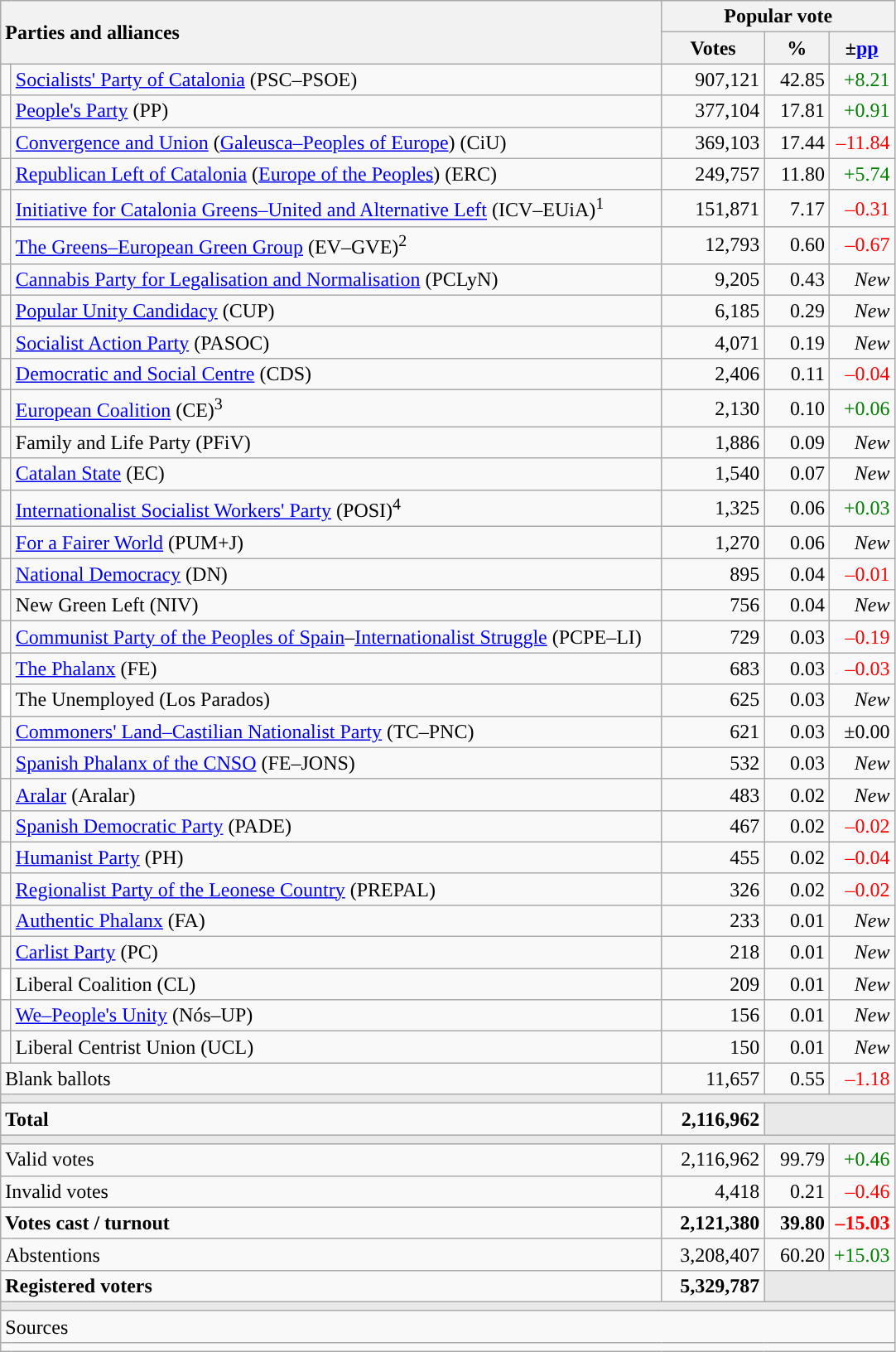<table class="wikitable" style="text-align:right">
<tr>
<th style="text-align:left;" rowspan="2" colspan="2" width="525">Parties and alliances</th>
<th colspan="3">Popular vote</th>
</tr>
<tr>
<th width="75">Votes</th>
<th width="45">%</th>
<th width="45">±<a href='#'>pp</a></th>
</tr>
<tr>
<td width="1" style="color:inherit;background:"></td>
<td align="left"><a href='#'>Socialists' Party of Catalonia</a> (PSC–PSOE)</td>
<td>907,121</td>
<td>42.85</td>
<td style="color:green;">+8.21</td>
</tr>
<tr>
<td style="color:inherit;background:"></td>
<td align="left"><a href='#'>People's Party</a> (PP)</td>
<td>377,104</td>
<td>17.81</td>
<td style="color:green;">+0.91</td>
</tr>
<tr>
<td style="color:inherit;background:"></td>
<td align="left"><a href='#'>Convergence and Union</a> (<a href='#'>Galeusca–Peoples of Europe</a>) (CiU)</td>
<td>369,103</td>
<td>17.44</td>
<td style="color:red;">–11.84</td>
</tr>
<tr>
<td style="color:inherit;background:"></td>
<td align="left"><a href='#'>Republican Left of Catalonia</a> (<a href='#'>Europe of the Peoples</a>) (ERC)</td>
<td>249,757</td>
<td>11.80</td>
<td style="color:green;">+5.74</td>
</tr>
<tr>
<td style="color:inherit;background:"></td>
<td align="left"><a href='#'>Initiative for Catalonia Greens–United and Alternative Left</a> (ICV–EUiA)<sup>1</sup></td>
<td>151,871</td>
<td>7.17</td>
<td style="color:red;">–0.31</td>
</tr>
<tr>
<td style="color:inherit;background:"></td>
<td align="left"><a href='#'>The Greens–European Green Group</a> (EV–GVE)<sup>2</sup></td>
<td>12,793</td>
<td>0.60</td>
<td style="color:red;">–0.67</td>
</tr>
<tr>
<td style="color:inherit;background:"></td>
<td align="left"><a href='#'>Cannabis Party for Legalisation and Normalisation</a> (PCLyN)</td>
<td>9,205</td>
<td>0.43</td>
<td><em>New</em></td>
</tr>
<tr>
<td style="color:inherit;background:"></td>
<td align="left"><a href='#'>Popular Unity Candidacy</a> (CUP)</td>
<td>6,185</td>
<td>0.29</td>
<td><em>New</em></td>
</tr>
<tr>
<td style="color:inherit;background:"></td>
<td align="left"><a href='#'>Socialist Action Party</a> (PASOC)</td>
<td>4,071</td>
<td>0.19</td>
<td><em>New</em></td>
</tr>
<tr>
<td style="color:inherit;background:"></td>
<td align="left"><a href='#'>Democratic and Social Centre</a> (CDS)</td>
<td>2,406</td>
<td>0.11</td>
<td style="color:red;">–0.04</td>
</tr>
<tr>
<td style="color:inherit;background:"></td>
<td align="left"><a href='#'>European Coalition</a> (CE)<sup>3</sup></td>
<td>2,130</td>
<td>0.10</td>
<td style="color:green;">+0.06</td>
</tr>
<tr>
<td style="color:inherit;background:"></td>
<td align="left">Family and Life Party (PFiV)</td>
<td>1,886</td>
<td>0.09</td>
<td><em>New</em></td>
</tr>
<tr>
<td style="color:inherit;background:"></td>
<td align="left"><a href='#'>Catalan State</a> (EC)</td>
<td>1,540</td>
<td>0.07</td>
<td><em>New</em></td>
</tr>
<tr>
<td style="color:inherit;background:"></td>
<td align="left"><a href='#'>Internationalist Socialist Workers' Party</a> (POSI)<sup>4</sup></td>
<td>1,325</td>
<td>0.06</td>
<td style="color:green;">+0.03</td>
</tr>
<tr>
<td style="color:inherit;background:"></td>
<td align="left"><a href='#'>For a Fairer World</a> (PUM+J)</td>
<td>1,270</td>
<td>0.06</td>
<td><em>New</em></td>
</tr>
<tr>
<td style="color:inherit;background:"></td>
<td align="left"><a href='#'>National Democracy</a> (DN)</td>
<td>895</td>
<td>0.04</td>
<td style="color:red;">–0.01</td>
</tr>
<tr>
<td style="color:inherit;background:"></td>
<td align="left">New Green Left (NIV)</td>
<td>756</td>
<td>0.04</td>
<td><em>New</em></td>
</tr>
<tr>
<td style="color:inherit;background:"></td>
<td align="left"><a href='#'>Communist Party of the Peoples of Spain</a>–<a href='#'>Internationalist Struggle</a> (PCPE–LI)</td>
<td>729</td>
<td>0.03</td>
<td style="color:red;">–0.19</td>
</tr>
<tr>
<td style="color:inherit;background:"></td>
<td align="left"><a href='#'>The Phalanx</a> (FE)</td>
<td>683</td>
<td>0.03</td>
<td style="color:red;">–0.03</td>
</tr>
<tr>
<td bgcolor="white"></td>
<td align="left">The Unemployed (Los Parados)</td>
<td>625</td>
<td>0.03</td>
<td><em>New</em></td>
</tr>
<tr>
<td style="color:inherit;background:"></td>
<td align="left"><a href='#'>Commoners' Land–Castilian Nationalist Party</a> (TC–PNC)</td>
<td>621</td>
<td>0.03</td>
<td>±0.00</td>
</tr>
<tr>
<td style="color:inherit;background:"></td>
<td align="left"><a href='#'>Spanish Phalanx of the CNSO</a> (FE–JONS)</td>
<td>532</td>
<td>0.03</td>
<td><em>New</em></td>
</tr>
<tr>
<td style="color:inherit;background:"></td>
<td align="left"><a href='#'>Aralar</a> (Aralar)</td>
<td>483</td>
<td>0.02</td>
<td><em>New</em></td>
</tr>
<tr>
<td style="color:inherit;background:"></td>
<td align="left"><a href='#'>Spanish Democratic Party</a> (PADE)</td>
<td>467</td>
<td>0.02</td>
<td style="color:red;">–0.02</td>
</tr>
<tr>
<td style="color:inherit;background:"></td>
<td align="left"><a href='#'>Humanist Party</a> (PH)</td>
<td>455</td>
<td>0.02</td>
<td style="color:red;">–0.04</td>
</tr>
<tr>
<td style="color:inherit;background:"></td>
<td align="left"><a href='#'>Regionalist Party of the Leonese Country</a> (PREPAL)</td>
<td>326</td>
<td>0.02</td>
<td style="color:red;">–0.02</td>
</tr>
<tr>
<td style="color:inherit;background:"></td>
<td align="left"><a href='#'>Authentic Phalanx</a> (FA)</td>
<td>233</td>
<td>0.01</td>
<td><em>New</em></td>
</tr>
<tr>
<td style="color:inherit;background:"></td>
<td align="left"><a href='#'>Carlist Party</a> (PC)</td>
<td>218</td>
<td>0.01</td>
<td><em>New</em></td>
</tr>
<tr>
<td bgcolor="white"></td>
<td align="left">Liberal Coalition (CL)</td>
<td>209</td>
<td>0.01</td>
<td><em>New</em></td>
</tr>
<tr>
<td style="color:inherit;background:"></td>
<td align="left"><a href='#'>We–People's Unity</a> (Nós–UP)</td>
<td>156</td>
<td>0.01</td>
<td><em>New</em></td>
</tr>
<tr>
<td style="color:inherit;background:"></td>
<td align="left">Liberal Centrist Union (UCL)</td>
<td>150</td>
<td>0.01</td>
<td><em>New</em></td>
</tr>
<tr>
<td align="left" colspan="2">Blank ballots</td>
<td>11,657</td>
<td>0.55</td>
<td style="color:red;">–1.18</td>
</tr>
<tr>
<td colspan="5" bgcolor="#E9E9E9"></td>
</tr>
<tr style="font-weight:bold;">
<td align="left" colspan="2">Total</td>
<td>2,116,962</td>
<td bgcolor="#E9E9E9" colspan="2"></td>
</tr>
<tr>
<td colspan="5" bgcolor="#E9E9E9"></td>
</tr>
<tr>
<td align="left" colspan="2">Valid votes</td>
<td>2,116,962</td>
<td>99.79</td>
<td style="color:green;">+0.46</td>
</tr>
<tr>
<td align="left" colspan="2">Invalid votes</td>
<td>4,418</td>
<td>0.21</td>
<td style="color:red;">–0.46</td>
</tr>
<tr style="font-weight:bold;">
<td align="left" colspan="2">Votes cast / turnout</td>
<td>2,121,380</td>
<td>39.80</td>
<td style="color:red;">–15.03</td>
</tr>
<tr>
<td align="left" colspan="2">Abstentions</td>
<td>3,208,407</td>
<td>60.20</td>
<td style="color:green;">+15.03</td>
</tr>
<tr style="font-weight:bold;">
<td align="left" colspan="2">Registered voters</td>
<td>5,329,787</td>
<td bgcolor="#E9E9E9" colspan="2"></td>
</tr>
<tr>
<td colspan="5" bgcolor="#E9E9E9"></td>
</tr>
<tr>
<td align="left" colspan="5">Sources</td>
</tr>
<tr>
<td colspan="5" style="text-align:left; max-width:680px;"></td>
</tr>
</table>
